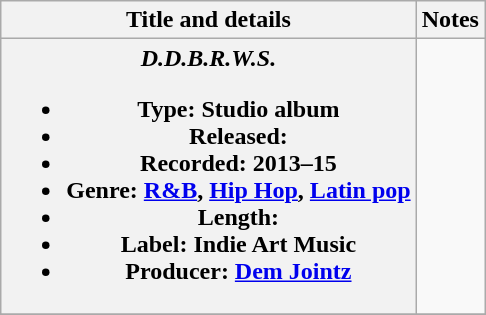<table class="wikitable plainrowheaders" style="text-align:center;">
<tr>
<th scope="col">Title and details</th>
<th scope="col">Notes</th>
</tr>
<tr>
<th scope="row"><strong><em>D.D.B.R.W.S.</em></strong><br><ul><li>Type: Studio album</li><li>Released: </li><li>Recorded: 2013–15</li><li>Genre: <a href='#'>R&B</a>, <a href='#'>Hip Hop</a>, <a href='#'>Latin pop</a></li><li>Length: </li><li>Label: Indie Art Music</li><li>Producer: <a href='#'>Dem Jointz</a></li></ul></th>
<td><br></td>
</tr>
<tr>
</tr>
</table>
